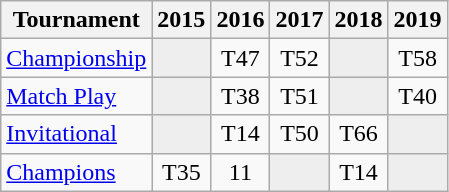<table class="wikitable" style="text-align:center;">
<tr>
<th>Tournament</th>
<th>2015</th>
<th>2016</th>
<th>2017</th>
<th>2018</th>
<th>2019</th>
</tr>
<tr>
<td align="left"><a href='#'>Championship</a></td>
<td style="background:#eeeeee;"></td>
<td>T47</td>
<td>T52</td>
<td style="background:#eeeeee;"></td>
<td>T58</td>
</tr>
<tr>
<td align="left"><a href='#'>Match Play</a></td>
<td style="background:#eeeeee;"></td>
<td>T38</td>
<td>T51</td>
<td style="background:#eeeeee;"></td>
<td>T40</td>
</tr>
<tr>
<td align="left"><a href='#'>Invitational</a></td>
<td style="background:#eeeeee;"></td>
<td>T14</td>
<td>T50</td>
<td>T66</td>
<td style="background:#eeeeee;"></td>
</tr>
<tr>
<td align="left"><a href='#'>Champions</a></td>
<td>T35</td>
<td>11</td>
<td style="background:#eeeeee;"></td>
<td>T14</td>
<td style="background:#eeeeee;"></td>
</tr>
</table>
